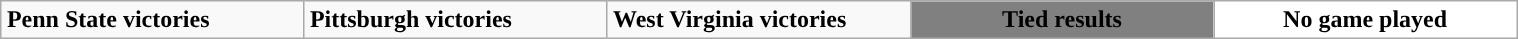<table class="wikitable" style="margin: 1em auto 1em auto" width="80%">
<tr>
<td width="20%"><strong>Penn State victories</strong></td>
<td width="20%"><strong>Pittsburgh victories</strong></td>
<td width="20%"><strong>West Virginia victories</strong></td>
<td width="20%" style="background: gray; color: black; text-align:center;"><strong>Tied results</strong></td>
<td width="20%" style="background: white; color: black; text-align:center;"><strong>No game played</strong></td>
</tr>
</table>
